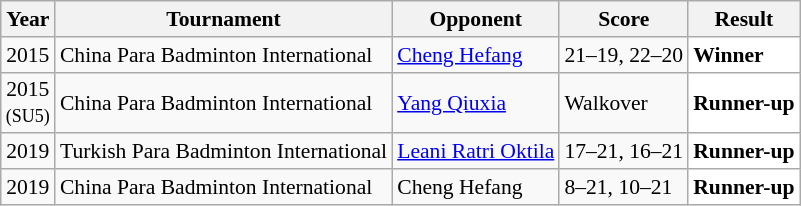<table class="sortable wikitable" style="font-size: 90%;">
<tr>
<th>Year</th>
<th>Tournament</th>
<th>Opponent</th>
<th>Score</th>
<th>Result</th>
</tr>
<tr>
<td align="center">2015</td>
<td align="left">China Para Badminton International</td>
<td align="left"> <a href='#'>Cheng Hefang</a></td>
<td align="left">21–19, 22–20</td>
<td style="text-align:left; background:white"> <strong>Winner</strong></td>
</tr>
<tr>
<td align="center">2015<br><small>(SU5)</small></td>
<td align="left">China Para Badminton International</td>
<td align="left"> <a href='#'>Yang Qiuxia</a></td>
<td align="left">Walkover</td>
<td style="text-align:left; background:white"> <strong>Runner-up</strong></td>
</tr>
<tr>
<td align="center">2019</td>
<td align="left">Turkish Para Badminton International</td>
<td align="left"> <a href='#'>Leani Ratri Oktila</a></td>
<td align="left">17–21, 16–21</td>
<td style="text-align:left; background:white"> <strong>Runner-up</strong></td>
</tr>
<tr>
<td align="center">2019</td>
<td align="left">China Para Badminton International</td>
<td align="left"> Cheng Hefang</td>
<td align="left">8–21, 10–21</td>
<td style="text-align:left; background:white"> <strong>Runner-up</strong></td>
</tr>
</table>
